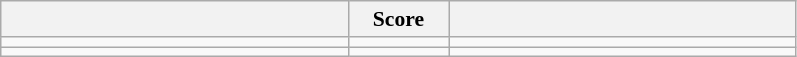<table class="wikitable" style="text-align:left; font-size:90%">
<tr>
<th width=225></th>
<th width=60>Score</th>
<th width=225></th>
</tr>
<tr>
<td></td>
<td align=center><strong> </strong></td>
<td><strong></strong></td>
</tr>
<tr>
<td></td>
<td align=center><strong> </strong></td>
<td><strong></strong></td>
</tr>
</table>
